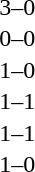<table cellspacing=1 width=70%>
<tr>
<th width=25%></th>
<th width=30%></th>
<th width=15%></th>
<th width=30%></th>
</tr>
<tr>
<td></td>
<td align=right></td>
<td align=center>3–0</td>
<td></td>
</tr>
<tr>
<td></td>
<td align=right></td>
<td align=center>0–0</td>
<td></td>
</tr>
<tr>
<td></td>
<td align=right></td>
<td align=center>1–0</td>
<td></td>
</tr>
<tr>
<td></td>
<td align=right></td>
<td align=center>1–1</td>
<td></td>
</tr>
<tr>
<td></td>
<td align=right></td>
<td align=center>1–1</td>
<td></td>
</tr>
<tr>
<td></td>
<td align=right></td>
<td align=center>1–0</td>
<td></td>
</tr>
</table>
